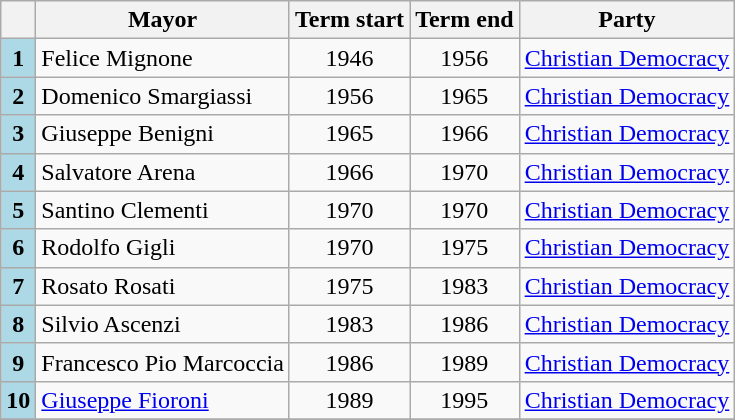<table class="wikitable">
<tr>
<th class=unsortable> </th>
<th>Mayor</th>
<th>Term start</th>
<th>Term end</th>
<th>Party</th>
</tr>
<tr>
<th style="background:#ADD8E6;">1</th>
<td>Felice Mignone</td>
<td align=center>1946</td>
<td align=center>1956</td>
<td><a href='#'>Christian Democracy</a></td>
</tr>
<tr>
<th style="background:#ADD8E6;">2</th>
<td>Domenico Smargiassi</td>
<td align=center>1956</td>
<td align=center>1965</td>
<td><a href='#'>Christian Democracy</a></td>
</tr>
<tr>
<th style="background:#ADD8E6;">3</th>
<td>Giuseppe Benigni</td>
<td align=center>1965</td>
<td align=center>1966</td>
<td><a href='#'>Christian Democracy</a></td>
</tr>
<tr>
<th style="background:#ADD8E6;">4</th>
<td>Salvatore Arena</td>
<td align=center>1966</td>
<td align=center>1970</td>
<td><a href='#'>Christian Democracy</a></td>
</tr>
<tr>
<th style="background:#ADD8E6;">5</th>
<td>Santino Clementi</td>
<td align=center>1970</td>
<td align=center>1970</td>
<td><a href='#'>Christian Democracy</a></td>
</tr>
<tr>
<th style="background:#ADD8E6;">6</th>
<td>Rodolfo Gigli</td>
<td align=center>1970</td>
<td align=center>1975</td>
<td><a href='#'>Christian Democracy</a></td>
</tr>
<tr>
<th style="background:#ADD8E6;">7</th>
<td>Rosato Rosati</td>
<td align=center>1975</td>
<td align=center>1983</td>
<td><a href='#'>Christian Democracy</a></td>
</tr>
<tr>
<th style="background:#ADD8E6;">8</th>
<td>Silvio Ascenzi</td>
<td align=center>1983</td>
<td align=center>1986</td>
<td><a href='#'>Christian Democracy</a></td>
</tr>
<tr>
<th style="background:#ADD8E6;">9</th>
<td>Francesco Pio Marcoccia</td>
<td align=center>1986</td>
<td align=center>1989</td>
<td><a href='#'>Christian Democracy</a></td>
</tr>
<tr>
<th style="background:#ADD8E6;">10</th>
<td><a href='#'>Giuseppe Fioroni</a></td>
<td align=center>1989</td>
<td align=center>1995</td>
<td><a href='#'>Christian Democracy</a></td>
</tr>
<tr>
</tr>
</table>
